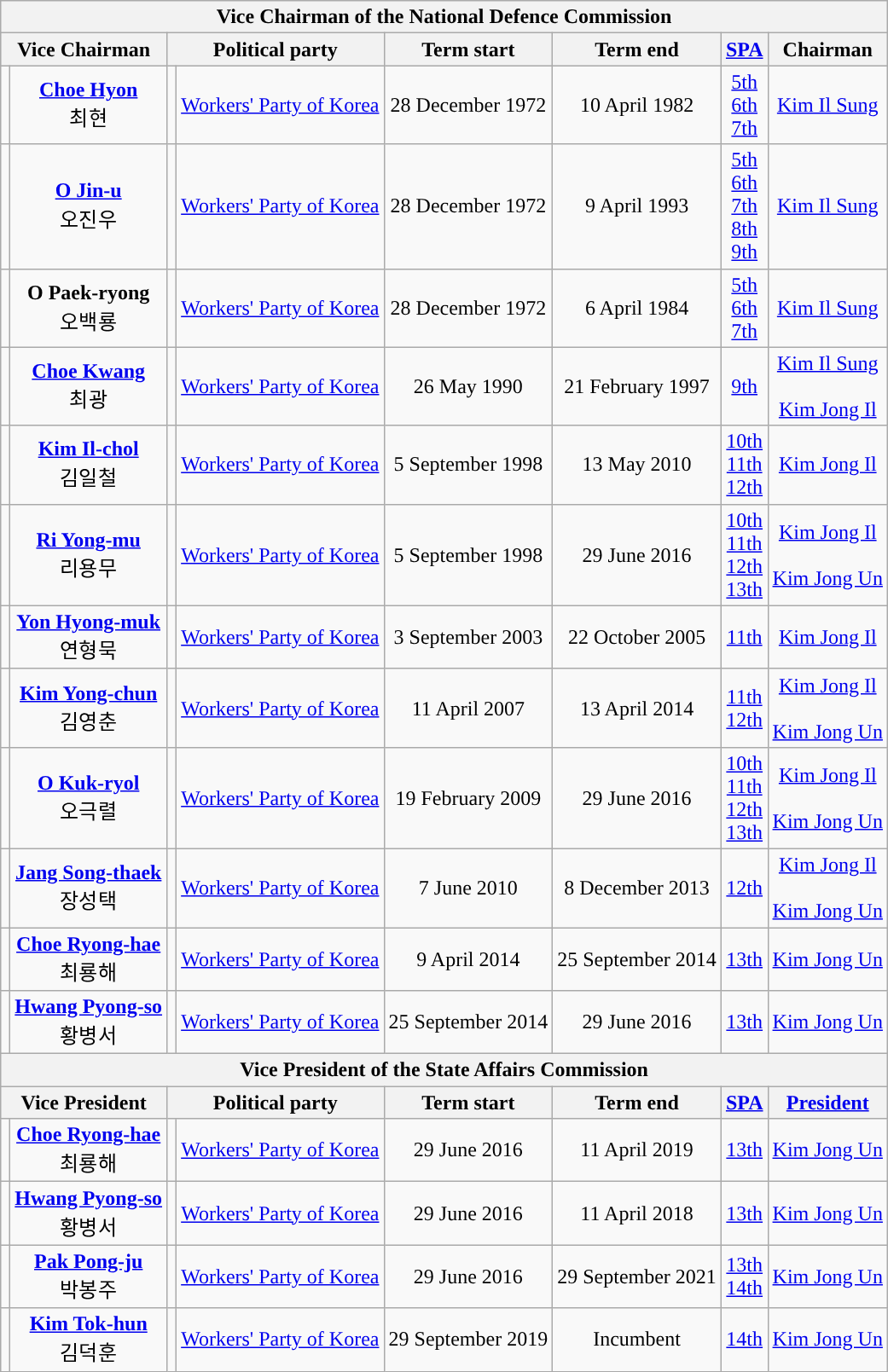<table class="wikitable" style="text-align:center; border:1px #AAAAFF solid">
<tr>
<th colspan="8">Vice Chairman of the National Defence Commission<br></th>
</tr>
<tr style="background:#cccccc">
<th colspan="2">Vice Chairman</th>
<th colspan="2">Political party</th>
<th>Term start</th>
<th>Term end</th>
<th><a href='#'>SPA</a></th>
<th>Chairman</th>
</tr>
<tr>
<td></td>
<td><strong><a href='#'>Choe Hyon</a></strong><br>최현<br></td>
<td style="background:"></td>
<td><a href='#'>Workers' Party of Korea</a></td>
<td>28 December 1972</td>
<td>10 April 1982</td>
<td><a href='#'>5th</a><br><a href='#'>6th</a><br><a href='#'>7th</a></td>
<td><a href='#'>Kim Il Sung</a></td>
</tr>
<tr>
<td></td>
<td><strong><a href='#'>O Jin-u</a></strong><br>오진우<br></td>
<td style="background:"></td>
<td><a href='#'>Workers' Party of Korea</a></td>
<td>28 December 1972</td>
<td>9 April 1993</td>
<td><a href='#'>5th</a><br><a href='#'>6th</a><br><a href='#'>7th</a><br><a href='#'>8th</a><br><a href='#'>9th</a></td>
<td><a href='#'>Kim Il Sung</a></td>
</tr>
<tr>
<td></td>
<td><strong>O Paek-ryong</strong><br>오백룡<br></td>
<td style="background:"></td>
<td><a href='#'>Workers' Party of Korea</a></td>
<td>28 December 1972</td>
<td>6 April 1984</td>
<td><a href='#'>5th</a><br><a href='#'>6th</a><br><a href='#'>7th</a></td>
<td><a href='#'>Kim Il Sung</a></td>
</tr>
<tr>
<td></td>
<td><strong><a href='#'>Choe Kwang</a></strong><br>최광<br></td>
<td style="background:"></td>
<td><a href='#'>Workers' Party of Korea</a></td>
<td>26 May 1990</td>
<td>21 February 1997</td>
<td><a href='#'>9th</a></td>
<td><a href='#'>Kim Il Sung</a><br><br><a href='#'>Kim Jong Il</a><br></td>
</tr>
<tr>
<td></td>
<td><strong><a href='#'>Kim Il-chol</a></strong><br>김일철<br></td>
<td style="background:"></td>
<td><a href='#'>Workers' Party of Korea</a></td>
<td>5 September 1998</td>
<td>13 May 2010</td>
<td><a href='#'>10th</a><br><a href='#'>11th</a><br><a href='#'>12th</a></td>
<td><a href='#'>Kim Jong Il</a></td>
</tr>
<tr>
<td></td>
<td><strong><a href='#'>Ri Yong-mu</a></strong><br>리용무<br></td>
<td style="background:"></td>
<td><a href='#'>Workers' Party of Korea</a></td>
<td>5 September 1998</td>
<td>29 June 2016</td>
<td><a href='#'>10th</a><br><a href='#'>11th</a><br><a href='#'>12th</a><br><a href='#'>13th</a></td>
<td><a href='#'>Kim Jong Il</a><br><br><a href='#'>Kim Jong Un</a><br></td>
</tr>
<tr>
<td></td>
<td><strong><a href='#'>Yon Hyong-muk</a></strong><br>연형묵<br></td>
<td style="background:"></td>
<td><a href='#'>Workers' Party of Korea</a></td>
<td>3 September 2003</td>
<td>22 October 2005</td>
<td><a href='#'>11th</a></td>
<td><a href='#'>Kim Jong Il</a></td>
</tr>
<tr>
<td></td>
<td><strong><a href='#'>Kim Yong-chun</a></strong><br>김영춘<br></td>
<td style="background:"></td>
<td><a href='#'>Workers' Party of Korea</a></td>
<td>11 April 2007</td>
<td>13 April 2014</td>
<td><a href='#'>11th</a><br><a href='#'>12th</a></td>
<td><a href='#'>Kim Jong Il</a><br><br><a href='#'>Kim Jong Un</a><br></td>
</tr>
<tr>
<td></td>
<td><strong><a href='#'>O Kuk-ryol</a></strong><br>오극렬<br></td>
<td style="background:"></td>
<td><a href='#'>Workers' Party of Korea</a></td>
<td>19 February 2009</td>
<td>29 June 2016</td>
<td><a href='#'>10th</a><br><a href='#'>11th</a><br><a href='#'>12th</a><br><a href='#'>13th</a></td>
<td><a href='#'>Kim Jong Il</a><br><br><a href='#'>Kim Jong Un</a><br></td>
</tr>
<tr>
<td></td>
<td><strong><a href='#'>Jang Song-thaek</a></strong><br>장성택<br></td>
<td style="background:"></td>
<td><a href='#'>Workers' Party of Korea</a></td>
<td>7 June 2010</td>
<td>8 December 2013</td>
<td><a href='#'>12th</a></td>
<td><a href='#'>Kim Jong Il</a><br><br><a href='#'>Kim Jong Un</a><br></td>
</tr>
<tr>
<td></td>
<td><strong><a href='#'>Choe Ryong-hae</a></strong><br>최룡해<br></td>
<td style="background:"></td>
<td><a href='#'>Workers' Party of Korea</a></td>
<td>9 April 2014</td>
<td>25 September 2014</td>
<td><a href='#'>13th</a></td>
<td><a href='#'>Kim Jong Un</a></td>
</tr>
<tr>
<td></td>
<td><strong><a href='#'>Hwang Pyong-so</a></strong><br>황병서<br></td>
<td style="background:"></td>
<td><a href='#'>Workers' Party of Korea</a></td>
<td>25 September 2014</td>
<td>29 June 2016</td>
<td><a href='#'>13th</a></td>
<td><a href='#'>Kim Jong Un</a></td>
</tr>
<tr>
<th colspan="8">Vice President of the State Affairs Commission<br></th>
</tr>
<tr>
<th colspan="2">Vice President</th>
<th colspan="2">Political party</th>
<th>Term start</th>
<th>Term end</th>
<th><a href='#'>SPA</a></th>
<th><a href='#'>President</a></th>
</tr>
<tr>
<td></td>
<td><strong><a href='#'>Choe Ryong-hae</a></strong><br>최룡해<br></td>
<td style="background:"></td>
<td><a href='#'>Workers' Party of Korea</a></td>
<td>29 June 2016</td>
<td>11 April 2019</td>
<td><a href='#'>13th</a></td>
<td><a href='#'>Kim Jong Un</a></td>
</tr>
<tr>
<td></td>
<td><strong><a href='#'>Hwang Pyong-so</a></strong><br>황병서<br></td>
<td style="background:"></td>
<td><a href='#'>Workers' Party of Korea</a></td>
<td>29 June 2016</td>
<td>11 April 2018</td>
<td><a href='#'>13th</a></td>
<td><a href='#'>Kim Jong Un</a></td>
</tr>
<tr>
<td></td>
<td><strong><a href='#'>Pak Pong-ju</a></strong><br>박봉주<br></td>
<td style="background:"></td>
<td><a href='#'>Workers' Party of Korea</a></td>
<td>29 June 2016</td>
<td>29 September 2021</td>
<td><a href='#'>13th</a><br><a href='#'>14th</a></td>
<td><a href='#'>Kim Jong Un</a></td>
</tr>
<tr>
<td></td>
<td><strong><a href='#'>Kim Tok-hun</a></strong><br>김덕훈<br></td>
<td style="background:"></td>
<td><a href='#'>Workers' Party of Korea</a></td>
<td>29 September 2019</td>
<td>Incumbent</td>
<td><a href='#'>14th</a></td>
<td><a href='#'>Kim Jong Un</a></td>
</tr>
</table>
